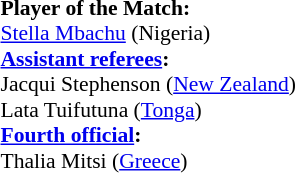<table width=50% style="font-size: 90%">
<tr>
<td><br><strong>Player of the Match:</strong>
<br><a href='#'>Stella Mbachu</a> (Nigeria)<br><strong><a href='#'>Assistant referees</a>:</strong>
<br>Jacqui Stephenson (<a href='#'>New Zealand</a>)
<br>Lata Tuifutuna (<a href='#'>Tonga</a>)
<br><strong><a href='#'>Fourth official</a>:</strong>
<br>Thalia Mitsi (<a href='#'>Greece</a>)</td>
</tr>
</table>
